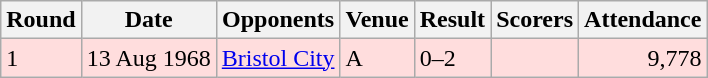<table class="wikitable">
<tr>
<th>Round</th>
<th>Date</th>
<th>Opponents</th>
<th>Venue</th>
<th>Result</th>
<th>Scorers</th>
<th>Attendance</th>
</tr>
<tr bgcolor="#ffdddd">
<td>1</td>
<td>13 Aug 1968</td>
<td><a href='#'>Bristol City</a></td>
<td>A</td>
<td>0–2</td>
<td></td>
<td align="right">9,778</td>
</tr>
</table>
